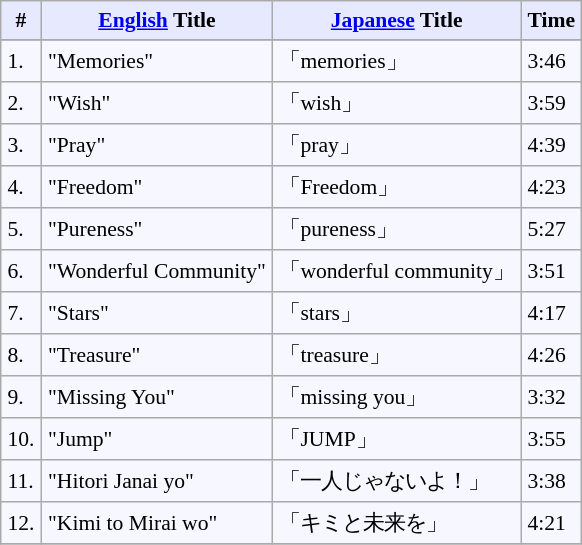<table border="" cellpadding="4" cellspacing="0" style="border: 1px #aaaaaa solid; border-collapse: collapse; padding: 0.2em; margin: 1em 1em 1em 0; background: #f7f8ff; font-size:0.9em">
<tr valign="middle" bgcolor="#e6e9ff">
<th rowspan="1">#</th>
<th rowspan="1"><a href='#'>English</a> Title</th>
<th colspan="1"><a href='#'>Japanese</a> Title</th>
<th rowspan="1">Time</th>
</tr>
<tr bgcolor="#e6e9ff">
</tr>
<tr>
<td>1.</td>
<td>"Memories"</td>
<td>「memories」</td>
<td>3:46</td>
</tr>
<tr>
<td>2.</td>
<td>"Wish"</td>
<td>「wish」</td>
<td>3:59</td>
</tr>
<tr>
<td>3.</td>
<td>"Pray"</td>
<td>「pray」</td>
<td>4:39</td>
</tr>
<tr>
<td>4.</td>
<td>"Freedom"</td>
<td>「Freedom」</td>
<td>4:23</td>
</tr>
<tr>
<td>5.</td>
<td>"Pureness"</td>
<td>「pureness」</td>
<td>5:27</td>
</tr>
<tr>
<td>6.</td>
<td>"Wonderful Community"</td>
<td>「wonderful community」</td>
<td>3:51</td>
</tr>
<tr>
<td>7.</td>
<td>"Stars"</td>
<td>「stars」</td>
<td>4:17</td>
</tr>
<tr>
<td>8.</td>
<td>"Treasure"</td>
<td>「treasure」</td>
<td>4:26</td>
</tr>
<tr>
<td>9.</td>
<td>"Missing You"</td>
<td>「missing you」</td>
<td>3:32</td>
</tr>
<tr>
<td>10.</td>
<td>"Jump"</td>
<td>「JUMP」</td>
<td>3:55</td>
</tr>
<tr>
<td>11.</td>
<td>"Hitori Janai yo"</td>
<td>「一人じゃないよ！」</td>
<td>3:38</td>
</tr>
<tr>
<td>12.</td>
<td>"Kimi to Mirai wo"</td>
<td>「キミと未来を」</td>
<td>4:21</td>
</tr>
<tr>
</tr>
</table>
